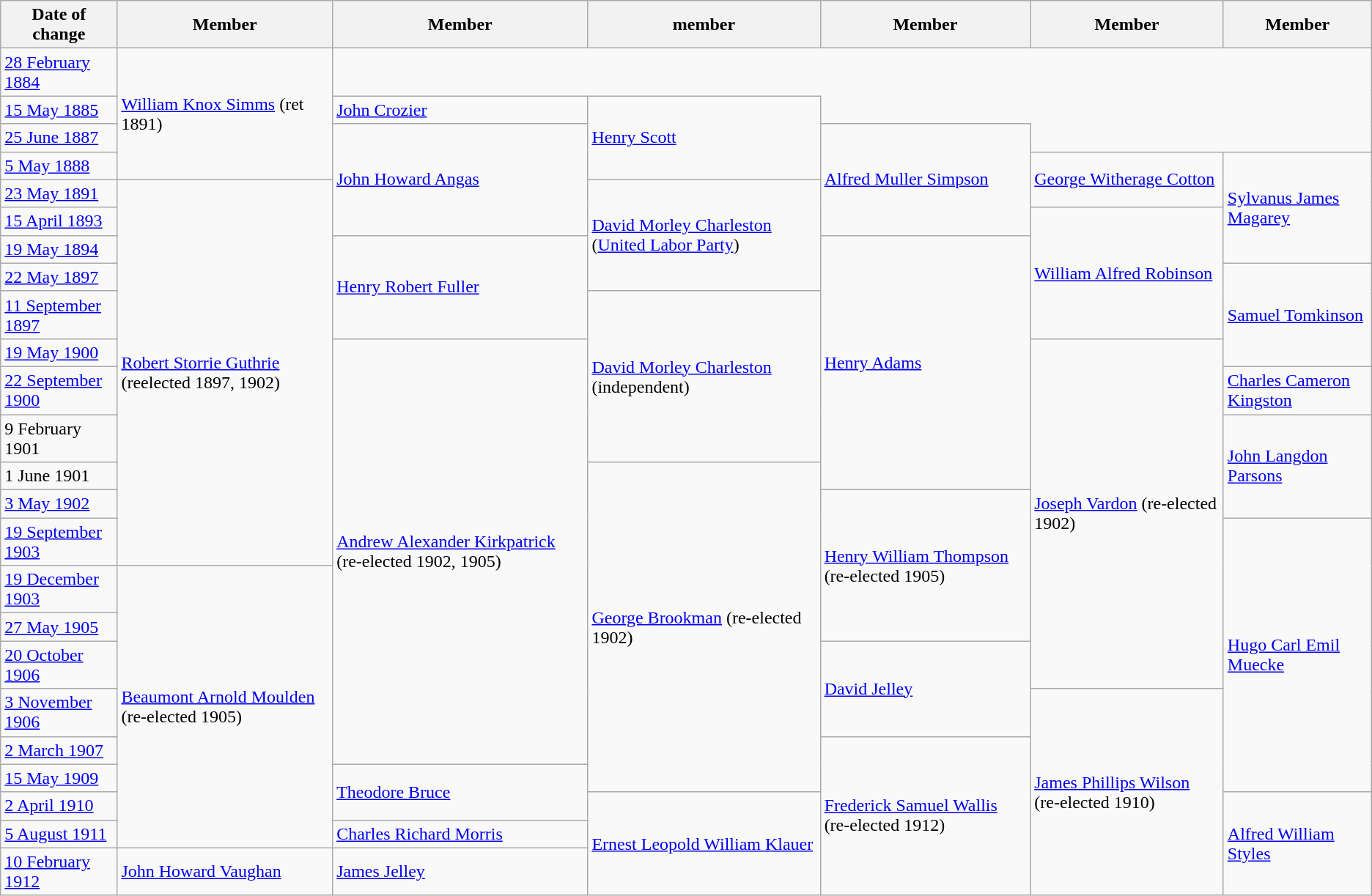<table class="wikitable">
<tr>
<th>Date of change</th>
<th>Member</th>
<th>Member</th>
<th>member</th>
<th>Member</th>
<th>Member</th>
<th>Member</th>
</tr>
<tr>
<td><a href='#'>28 February 1884</a></td>
<td rowspan=4><a href='#'>William Knox Simms</a> (ret 1891)</td>
</tr>
<tr>
<td><a href='#'>15 May 1885</a></td>
<td><a href='#'>John Crozier</a></td>
<td rowspan=3><a href='#'>Henry Scott</a></td>
</tr>
<tr>
<td><a href='#'>25 June 1887</a></td>
<td rowspan=4><a href='#'>John Howard Angas</a></td>
<td rowspan=4><a href='#'>Alfred Muller Simpson</a></td>
</tr>
<tr>
<td><a href='#'>5 May 1888</a></td>
<td rowspan=2><a href='#'>George Witherage Cotton</a></td>
<td rowspan=4><a href='#'>Sylvanus James Magarey</a></td>
</tr>
<tr>
<td><a href='#'>23 May 1891</a></td>
<td rowspan=11><a href='#'>Robert Storrie Guthrie</a> (reelected 1897, 1902)</td>
<td rowspan=4><a href='#'>David Morley Charleston</a> (<a href='#'>United Labor Party</a>)</td>
</tr>
<tr>
<td><a href='#'>15 April 1893</a></td>
<td rowspan=4><a href='#'>William Alfred Robinson</a></td>
</tr>
<tr>
<td><a href='#'>19 May 1894</a></td>
<td rowspan=3><a href='#'>Henry Robert Fuller</a></td>
<td rowspan=7><a href='#'>Henry Adams</a></td>
</tr>
<tr>
<td><a href='#'>22 May 1897</a></td>
<td rowspan=3><a href='#'>Samuel Tomkinson</a></td>
</tr>
<tr>
<td><a href='#'>11 September 1897</a></td>
<td rowspan=4><a href='#'>David Morley Charleston</a> (independent)</td>
</tr>
<tr>
<td><a href='#'>19 May 1900</a></td>
<td rowspan=11><a href='#'>Andrew Alexander Kirkpatrick</a> (re-elected 1902, 1905)</td>
<td rowspan=9><a href='#'>Joseph Vardon</a> (re-elected 1902)</td>
</tr>
<tr>
<td><a href='#'>22 September 1900</a></td>
<td><a href='#'>Charles Cameron Kingston</a></td>
</tr>
<tr>
<td>9 February 1901</td>
<td rowspan=3><a href='#'>John Langdon Parsons</a></td>
</tr>
<tr>
<td>1 June 1901</td>
<td rowspan=9><a href='#'>George Brookman</a> (re-elected 1902)</td>
</tr>
<tr>
<td><a href='#'>3 May 1902</a></td>
<td rowspan=4><a href='#'>Henry William Thompson</a> (re-elected 1905)</td>
</tr>
<tr>
<td><a href='#'>19 September 1903</a></td>
<td rowspan=7><a href='#'>Hugo Carl Emil Muecke</a></td>
</tr>
<tr>
<td><a href='#'>19 December 1903</a></td>
<td rowspan=8><a href='#'>Beaumont Arnold Moulden</a> (re-elected 1905)</td>
</tr>
<tr>
<td><a href='#'>27 May 1905</a></td>
</tr>
<tr>
<td><a href='#'>20 October 1906</a></td>
<td rowspan=2><a href='#'>David Jelley</a></td>
</tr>
<tr>
<td><a href='#'>3 November 1906</a></td>
<td rowspan=6><a href='#'>James Phillips Wilson</a> (re-elected 1910)</td>
</tr>
<tr>
<td><a href='#'>2 March 1907</a></td>
<td rowspan=5><a href='#'>Frederick Samuel Wallis</a> (re-elected 1912)</td>
</tr>
<tr>
<td><a href='#'>15 May 1909</a></td>
<td rowspan=2><a href='#'>Theodore Bruce</a></td>
</tr>
<tr>
<td><a href='#'>2 April 1910</a></td>
<td rowspan=3><a href='#'>Ernest Leopold William Klauer</a></td>
<td rowspan=3><a href='#'>Alfred William Styles</a></td>
</tr>
<tr>
<td><a href='#'>5 August 1911</a></td>
<td><a href='#'>Charles Richard Morris</a></td>
</tr>
<tr>
<td><a href='#'>10 February 1912</a></td>
<td><a href='#'>John Howard Vaughan</a></td>
<td><a href='#'>James Jelley</a></td>
</tr>
</table>
